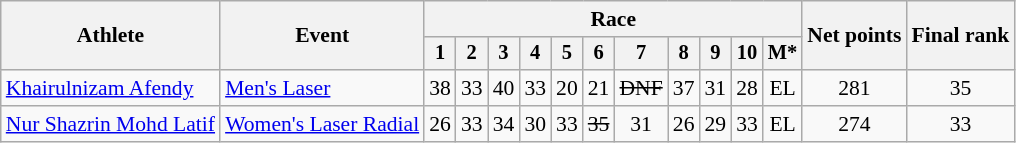<table class="wikitable" style="font-size:90%">
<tr>
<th rowspan="2">Athlete</th>
<th rowspan="2">Event</th>
<th colspan=11>Race</th>
<th rowspan=2>Net points</th>
<th rowspan=2>Final rank</th>
</tr>
<tr style="font-size:95%">
<th>1</th>
<th>2</th>
<th>3</th>
<th>4</th>
<th>5</th>
<th>6</th>
<th>7</th>
<th>8</th>
<th>9</th>
<th>10</th>
<th>M*</th>
</tr>
<tr align=center>
<td align=left><a href='#'>Khairulnizam Afendy</a></td>
<td align=left><a href='#'>Men's Laser</a></td>
<td>38</td>
<td>33</td>
<td>40</td>
<td>33</td>
<td>20</td>
<td>21</td>
<td><s>DNF</s></td>
<td>37</td>
<td>31</td>
<td>28</td>
<td>EL</td>
<td>281</td>
<td>35</td>
</tr>
<tr align=center>
<td align=left><a href='#'>Nur Shazrin Mohd Latif</a></td>
<td align=left><a href='#'>Women's Laser Radial</a></td>
<td>26</td>
<td>33</td>
<td>34</td>
<td>30</td>
<td>33</td>
<td><s>35</s></td>
<td>31</td>
<td>26</td>
<td>29</td>
<td>33</td>
<td>EL</td>
<td>274</td>
<td>33</td>
</tr>
</table>
